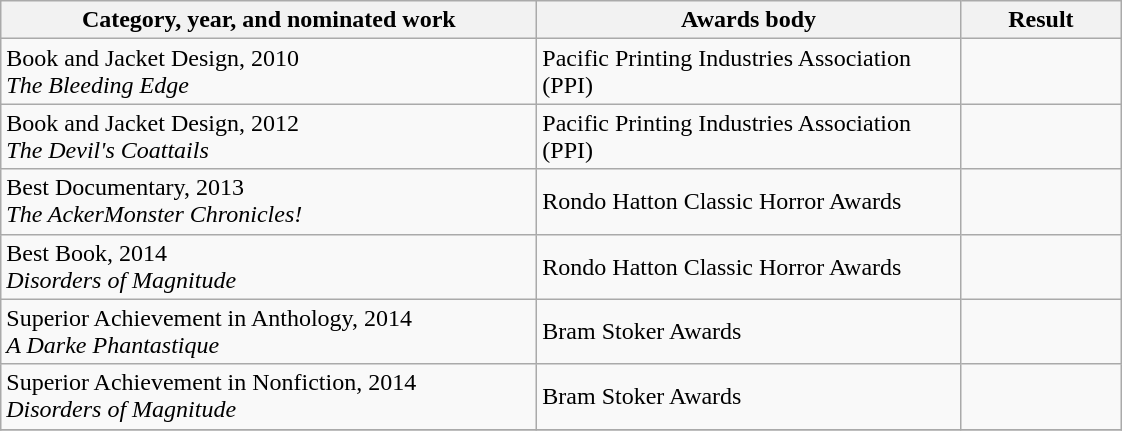<table class="wikitable">
<tr>
<th style="width:350px;">Category, year, and nominated work</th>
<th style="width:275px;">Awards body</th>
<th style="width:100px;">Result</th>
</tr>
<tr>
<td>Book and Jacket Design, 2010<br><em>The Bleeding Edge</em></td>
<td>Pacific Printing Industries Association (PPI)</td>
<td></td>
</tr>
<tr>
<td>Book and Jacket Design, 2012<br><em>The Devil's Coattails</em></td>
<td>Pacific Printing Industries Association (PPI)</td>
<td></td>
</tr>
<tr>
<td>Best Documentary, 2013<br><em>The AckerMonster Chronicles!</em></td>
<td>Rondo Hatton Classic Horror Awards</td>
<td></td>
</tr>
<tr>
<td>Best Book, 2014<br><em>Disorders of Magnitude</em></td>
<td>Rondo Hatton Classic Horror Awards</td>
<td></td>
</tr>
<tr>
<td>Superior Achievement in Anthology, 2014<br><em>A Darke Phantastique</em></td>
<td>Bram Stoker Awards</td>
<td></td>
</tr>
<tr>
<td>Superior Achievement in Nonfiction, 2014<br><em>Disorders of Magnitude</em></td>
<td>Bram Stoker Awards</td>
<td></td>
</tr>
<tr>
</tr>
</table>
